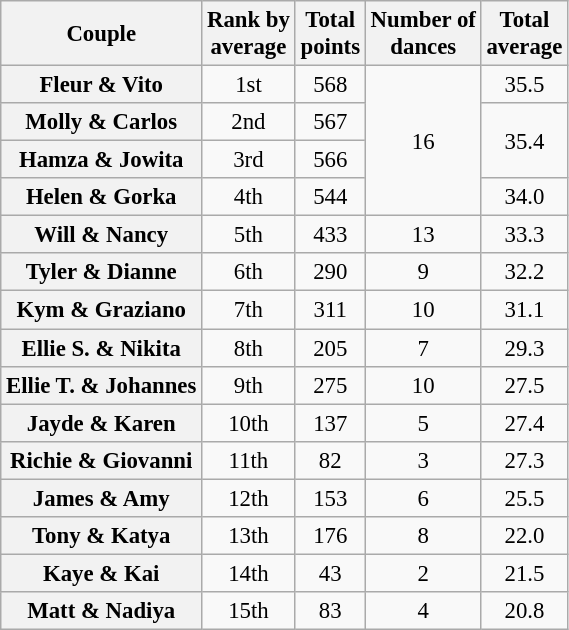<table class="wikitable sortable" style="text-align:center; font-size:95%">
<tr>
<th scope="col">Couple</th>
<th scope="col">Rank by<br>average</th>
<th scope="col">Total<br>points</th>
<th scope="col">Number of<br>dances</th>
<th scope="col">Total<br>average</th>
</tr>
<tr>
<th scope="row">Fleur & Vito</th>
<td>1st</td>
<td>568</td>
<td rowspan="4">16</td>
<td>35.5</td>
</tr>
<tr>
<th scope="row">Molly & Carlos</th>
<td>2nd</td>
<td>567</td>
<td rowspan="2">35.4</td>
</tr>
<tr>
<th scope="row">Hamza & Jowita</th>
<td>3rd</td>
<td>566</td>
</tr>
<tr>
<th scope="row">Helen & Gorka</th>
<td>4th</td>
<td>544</td>
<td>34.0</td>
</tr>
<tr>
<th scope="row">Will & Nancy</th>
<td>5th</td>
<td>433</td>
<td>13</td>
<td>33.3</td>
</tr>
<tr>
<th scope="row">Tyler & Dianne</th>
<td>6th</td>
<td>290</td>
<td>9</td>
<td>32.2</td>
</tr>
<tr>
<th scope="row">Kym & Graziano</th>
<td>7th</td>
<td>311</td>
<td>10</td>
<td>31.1</td>
</tr>
<tr>
<th scope="row">Ellie S. & Nikita</th>
<td>8th</td>
<td>205</td>
<td>7</td>
<td>29.3</td>
</tr>
<tr>
<th scope="row">Ellie T. & Johannes</th>
<td>9th</td>
<td>275</td>
<td>10</td>
<td>27.5</td>
</tr>
<tr>
<th scope="row">Jayde & Karen</th>
<td>10th</td>
<td>137</td>
<td>5</td>
<td>27.4</td>
</tr>
<tr>
<th scope="row">Richie & Giovanni</th>
<td>11th</td>
<td>82</td>
<td>3</td>
<td>27.3</td>
</tr>
<tr>
<th scope="row">James & Amy</th>
<td>12th</td>
<td>153</td>
<td>6</td>
<td>25.5</td>
</tr>
<tr>
<th scope="row">Tony & Katya</th>
<td>13th</td>
<td>176</td>
<td>8</td>
<td>22.0</td>
</tr>
<tr>
<th scope="row">Kaye & Kai</th>
<td>14th</td>
<td>43</td>
<td>2</td>
<td>21.5</td>
</tr>
<tr>
<th scope="row">Matt & Nadiya</th>
<td>15th</td>
<td>83</td>
<td>4</td>
<td>20.8</td>
</tr>
</table>
